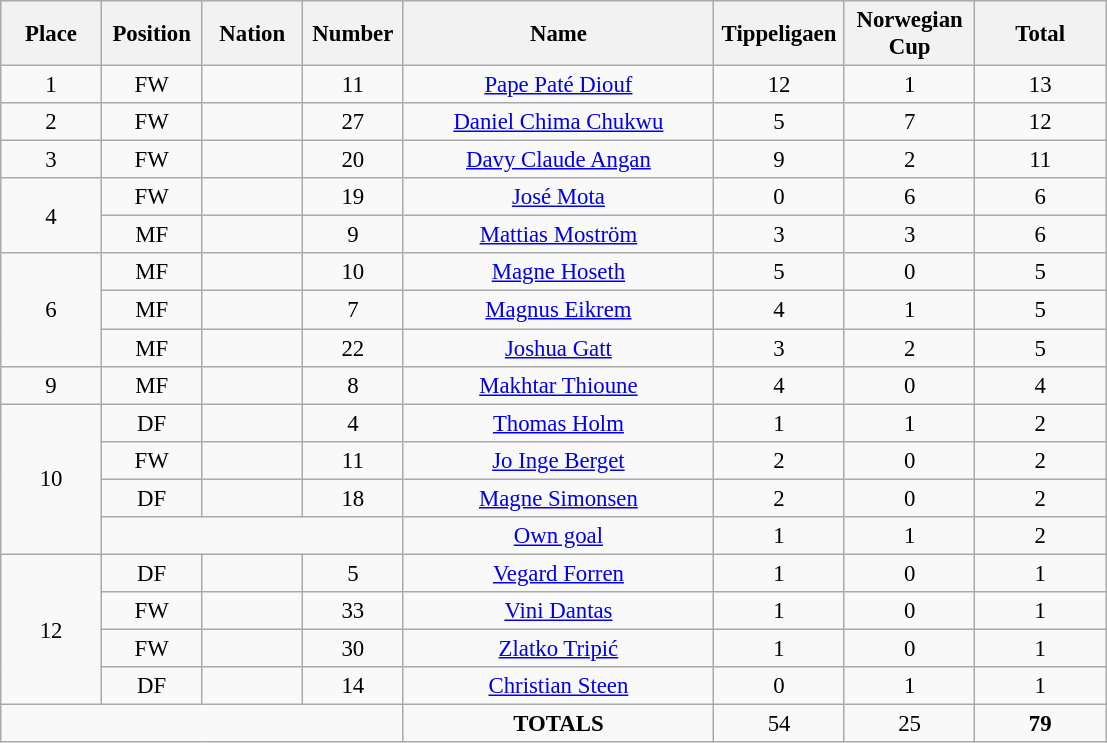<table class="wikitable" style="font-size: 95%; text-align: center;">
<tr>
<th width=60>Place</th>
<th width=60>Position</th>
<th width=60>Nation</th>
<th width=60>Number</th>
<th width=200>Name</th>
<th width=80>Tippeligaen</th>
<th width=80>Norwegian Cup</th>
<th width=80><strong>Total</strong></th>
</tr>
<tr>
<td>1</td>
<td>FW</td>
<td></td>
<td>11</td>
<td><a href='#'>Pape Paté Diouf</a></td>
<td>12</td>
<td>1</td>
<td>13</td>
</tr>
<tr>
<td>2</td>
<td>FW</td>
<td></td>
<td>27</td>
<td><a href='#'>Daniel Chima Chukwu</a></td>
<td>5</td>
<td>7</td>
<td>12</td>
</tr>
<tr>
<td>3</td>
<td>FW</td>
<td></td>
<td>20</td>
<td><a href='#'>Davy Claude Angan</a></td>
<td>9</td>
<td>2</td>
<td>11</td>
</tr>
<tr>
<td rowspan="2">4</td>
<td>FW</td>
<td></td>
<td>19</td>
<td><a href='#'>José Mota</a></td>
<td>0</td>
<td>6</td>
<td>6</td>
</tr>
<tr>
<td>MF</td>
<td></td>
<td>9</td>
<td><a href='#'>Mattias Moström</a></td>
<td>3</td>
<td>3</td>
<td>6</td>
</tr>
<tr>
<td rowspan="3">6</td>
<td>MF</td>
<td></td>
<td>10</td>
<td><a href='#'>Magne Hoseth</a></td>
<td>5</td>
<td>0</td>
<td>5</td>
</tr>
<tr>
<td>MF</td>
<td></td>
<td>7</td>
<td><a href='#'>Magnus Eikrem</a></td>
<td>4</td>
<td>1</td>
<td>5</td>
</tr>
<tr>
<td>MF</td>
<td></td>
<td>22</td>
<td><a href='#'>Joshua Gatt</a></td>
<td>3</td>
<td>2</td>
<td>5</td>
</tr>
<tr>
<td>9</td>
<td>MF</td>
<td></td>
<td>8</td>
<td><a href='#'>Makhtar Thioune</a></td>
<td>4</td>
<td>0</td>
<td>4</td>
</tr>
<tr>
<td rowspan="4">10</td>
<td>DF</td>
<td></td>
<td>4</td>
<td><a href='#'>Thomas Holm</a></td>
<td>1</td>
<td>1</td>
<td>2</td>
</tr>
<tr>
<td>FW</td>
<td></td>
<td>11</td>
<td><a href='#'>Jo Inge Berget</a></td>
<td>2</td>
<td>0</td>
<td>2</td>
</tr>
<tr>
<td>DF</td>
<td></td>
<td>18</td>
<td><a href='#'>Magne Simonsen</a></td>
<td>2</td>
<td>0</td>
<td>2</td>
</tr>
<tr>
<td colspan="3"></td>
<td><a href='#'>Own goal</a></td>
<td>1</td>
<td>1</td>
<td>2</td>
</tr>
<tr>
<td rowspan="4">12</td>
<td>DF</td>
<td></td>
<td>5</td>
<td><a href='#'>Vegard Forren</a></td>
<td>1</td>
<td>0</td>
<td>1</td>
</tr>
<tr>
<td>FW</td>
<td></td>
<td>33</td>
<td><a href='#'>Vini Dantas</a></td>
<td>1</td>
<td>0</td>
<td>1</td>
</tr>
<tr>
<td>FW</td>
<td></td>
<td>30</td>
<td><a href='#'>Zlatko Tripić</a></td>
<td>1</td>
<td>0</td>
<td>1</td>
</tr>
<tr>
<td>DF</td>
<td></td>
<td>14</td>
<td><a href='#'>Christian Steen</a></td>
<td>0</td>
<td>1</td>
<td>1</td>
</tr>
<tr>
<td colspan="4"></td>
<td><strong>TOTALS</strong></td>
<td>54</td>
<td>25</td>
<td><strong>79</strong></td>
</tr>
</table>
